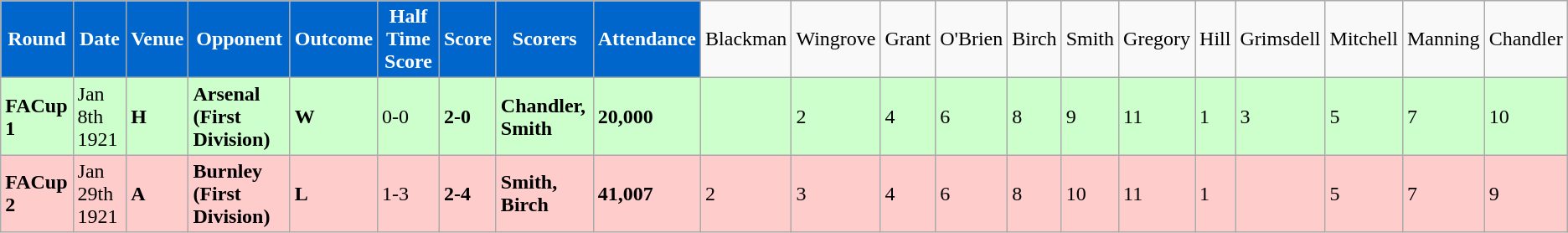<table class="wikitable">
<tr>
<td style="background:#0066CC; color:#FFFFFF; text-align:center;"><strong>Round</strong></td>
<td style="background:#0066CC; color:#FFFFFF; text-align:center;"><strong>Date</strong></td>
<td style="background:#0066CC; color:#FFFFFF; text-align:center;"><strong>Venue</strong></td>
<td style="background:#0066CC; color:#FFFFFF; text-align:center;"><strong>Opponent</strong></td>
<td style="background:#0066CC; color:#FFFFFF; text-align:center;"><strong>Outcome</strong></td>
<td style="background:#0066CC; color:#FFFFFF; text-align:center;"><strong>Half Time Score</strong></td>
<td style="background:#0066CC; color:#FFFFFF; text-align:center;"><strong>Score</strong></td>
<td style="background:#0066CC; color:#FFFFFF; text-align:center;"><strong>Scorers</strong></td>
<td style="background:#0066CC; color:#FFFFFF; text-align:center;"><strong>Attendance</strong></td>
<td>Blackman</td>
<td>Wingrove</td>
<td>Grant</td>
<td>O'Brien</td>
<td>Birch</td>
<td>Smith</td>
<td>Gregory</td>
<td>Hill</td>
<td>Grimsdell</td>
<td>Mitchell</td>
<td>Manning</td>
<td>Chandler</td>
</tr>
<tr bgcolor="#CCFFCC">
<td><strong>FACup 1</strong></td>
<td>Jan 8th 1921</td>
<td><strong>H</strong></td>
<td><strong>Arsenal (First Division)</strong></td>
<td><strong>W</strong></td>
<td>0-0</td>
<td><strong>2-0</strong></td>
<td><strong>Chandler, Smith</strong></td>
<td><strong>20,000</strong></td>
<td></td>
<td>2</td>
<td>4</td>
<td>6</td>
<td>8</td>
<td>9</td>
<td>11</td>
<td>1</td>
<td>3</td>
<td>5</td>
<td>7</td>
<td>10</td>
</tr>
<tr bgcolor="#FFCCCC">
<td><strong>FACup 2</strong></td>
<td>Jan 29th 1921</td>
<td><strong>A</strong></td>
<td><strong>Burnley (First Division)</strong></td>
<td><strong>L</strong></td>
<td>1-3</td>
<td><strong>2-4</strong></td>
<td><strong>Smith, Birch</strong></td>
<td><strong>41,007</strong></td>
<td>2</td>
<td>3</td>
<td>4</td>
<td>6</td>
<td>8</td>
<td>10</td>
<td>11</td>
<td>1</td>
<td></td>
<td>5</td>
<td>7</td>
<td>9</td>
</tr>
</table>
